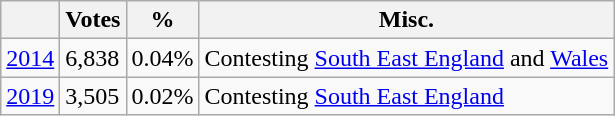<table class="wikitable">
<tr>
<th></th>
<th>Votes</th>
<th>%</th>
<th>Misc.</th>
</tr>
<tr>
<td><a href='#'>2014</a></td>
<td>6,838</td>
<td>0.04%</td>
<td>Contesting <a href='#'>South East England</a> and <a href='#'>Wales</a></td>
</tr>
<tr>
<td><a href='#'>2019</a></td>
<td>3,505</td>
<td>0.02%</td>
<td>Contesting <a href='#'>South East England</a></td>
</tr>
</table>
